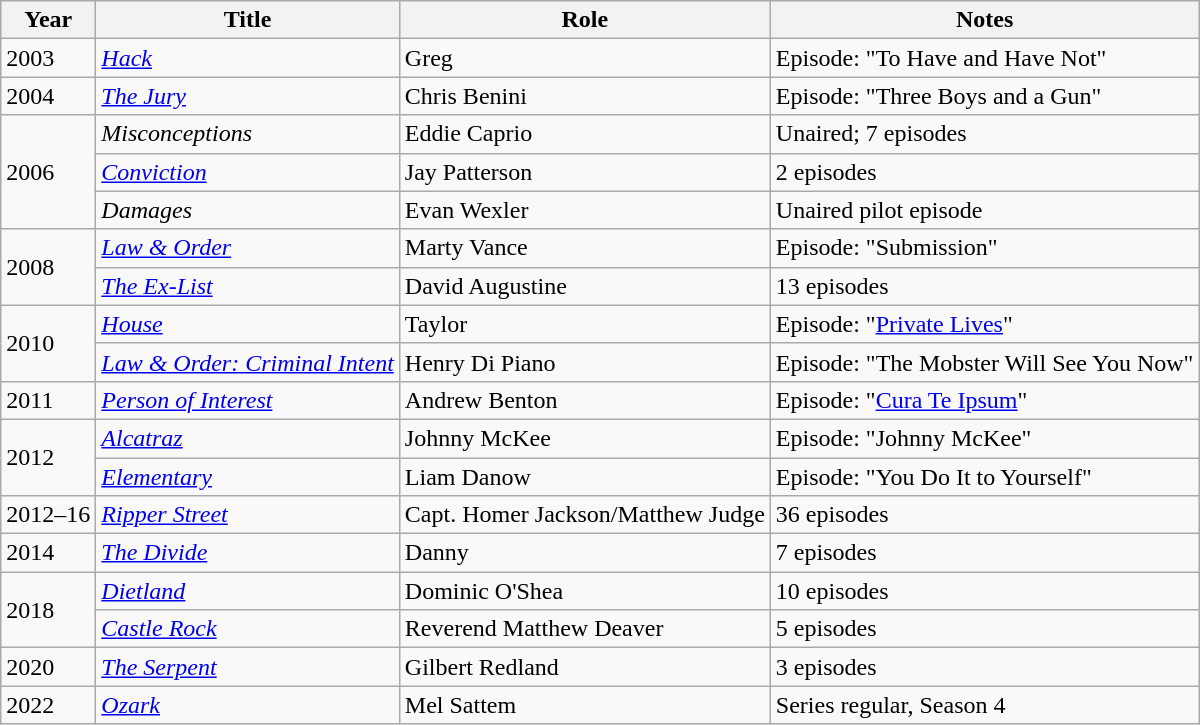<table class="wikitable sortable">
<tr>
<th>Year</th>
<th>Title</th>
<th>Role</th>
<th>Notes</th>
</tr>
<tr>
<td>2003</td>
<td><em><a href='#'>Hack</a></em></td>
<td>Greg</td>
<td>Episode: "To Have and Have Not"</td>
</tr>
<tr>
<td>2004</td>
<td><em><a href='#'>The Jury</a></em></td>
<td>Chris Benini</td>
<td>Episode: "Three Boys and a Gun"</td>
</tr>
<tr>
<td rowspan="3">2006</td>
<td><em>Misconceptions</em></td>
<td>Eddie Caprio</td>
<td>Unaired; 7 episodes</td>
</tr>
<tr>
<td><em><a href='#'>Conviction</a></em></td>
<td>Jay Patterson</td>
<td>2 episodes</td>
</tr>
<tr>
<td><em>Damages</em></td>
<td>Evan Wexler</td>
<td>Unaired pilot episode</td>
</tr>
<tr>
<td rowspan="2">2008</td>
<td><em><a href='#'>Law & Order</a></em></td>
<td>Marty Vance</td>
<td>Episode: "Submission"</td>
</tr>
<tr>
<td><em><a href='#'>The Ex-List</a></em></td>
<td>David Augustine</td>
<td>13 episodes</td>
</tr>
<tr>
<td rowspan="2">2010</td>
<td><em><a href='#'>House</a></em></td>
<td>Taylor</td>
<td>Episode: "<a href='#'>Private Lives</a>"</td>
</tr>
<tr>
<td><em><a href='#'>Law & Order: Criminal Intent</a></em></td>
<td>Henry Di Piano</td>
<td>Episode: "The Mobster Will See You Now"</td>
</tr>
<tr>
<td>2011</td>
<td><em><a href='#'>Person of Interest</a></em></td>
<td>Andrew Benton</td>
<td>Episode: "<a href='#'>Cura Te Ipsum</a>"</td>
</tr>
<tr>
<td rowspan="2">2012</td>
<td><em><a href='#'>Alcatraz</a></em></td>
<td>Johnny McKee</td>
<td>Episode: "Johnny McKee"</td>
</tr>
<tr>
<td><em><a href='#'>Elementary</a></em></td>
<td>Liam Danow</td>
<td>Episode: "You Do It to Yourself"</td>
</tr>
<tr>
<td>2012–16</td>
<td><em><a href='#'>Ripper Street</a></em></td>
<td>Capt. Homer Jackson/Matthew Judge</td>
<td>36 episodes</td>
</tr>
<tr>
<td>2014</td>
<td><em><a href='#'>The Divide</a></em></td>
<td>Danny</td>
<td>7 episodes</td>
</tr>
<tr>
<td rowspan="2">2018</td>
<td><em><a href='#'>Dietland</a></em></td>
<td>Dominic O'Shea</td>
<td>10 episodes</td>
</tr>
<tr>
<td><em><a href='#'>Castle Rock</a></em></td>
<td>Reverend Matthew Deaver</td>
<td>5 episodes</td>
</tr>
<tr>
<td>2020</td>
<td><em><a href='#'>The Serpent</a></em></td>
<td>Gilbert Redland</td>
<td>3 episodes</td>
</tr>
<tr>
<td>2022</td>
<td><em><a href='#'>Ozark</a></em></td>
<td>Mel Sattem</td>
<td>Series regular, Season 4</td>
</tr>
</table>
